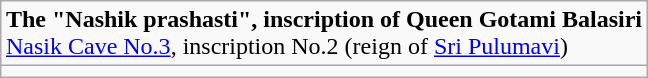<table class="wikitable" style="margin:0 auto;"  align="center"  colspan="2" cellpadding="3" style="font-size: 90%; width: 100%;">
<tr>
<td state = ><strong>The "Nashik prashasti", inscription of Queen Gotami Balasiri</strong><br><a href='#'>Nasik Cave No.3</a>, inscription No.2 (reign of <a href='#'>Sri Pulumavi</a>)</td>
</tr>
<tr>
<td></td>
</tr>
</table>
